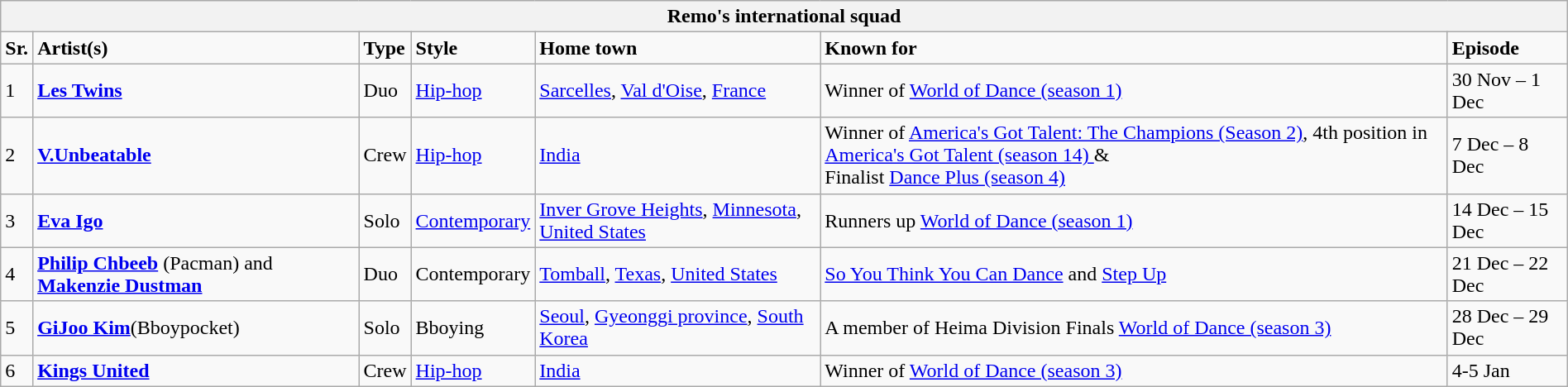<table class=wikitable style="width: 100%;">
<tr>
<th colspan=7>Remo's international squad</th>
</tr>
<tr>
<td><strong>Sr.</strong></td>
<td><strong>Artist(s)</strong></td>
<td><strong>Type</strong></td>
<td><strong>Style</strong></td>
<td><strong>Home town</strong></td>
<td><strong>Known for</strong></td>
<td><strong>Episode</strong></td>
</tr>
<tr>
<td>1</td>
<td><strong><a href='#'>Les Twins</a></strong></td>
<td>Duo</td>
<td><a href='#'>Hip-hop</a></td>
<td> <a href='#'>Sarcelles</a>, <a href='#'>Val d'Oise</a>, <a href='#'>France</a></td>
<td>Winner of <a href='#'>World of Dance (season 1)</a></td>
<td>30 Nov – 1 Dec</td>
</tr>
<tr>
<td>2</td>
<td><strong><a href='#'>V.Unbeatable</a></strong></td>
<td>Crew</td>
<td><a href='#'>Hip-hop</a></td>
<td> <a href='#'>India</a></td>
<td>Winner of <a href='#'>America's Got Talent: The Champions (Season 2)</a>, 4th position in <a href='#'>America's Got Talent (season 14) </a> &<br>Finalist <a href='#'>Dance Plus (season 4)</a></td>
<td>7 Dec – 8 Dec</td>
</tr>
<tr>
<td>3</td>
<td><strong><a href='#'>Eva Igo</a></strong></td>
<td>Solo</td>
<td><a href='#'>Contemporary</a></td>
<td> <a href='#'>Inver Grove Heights</a>, <a href='#'>Minnesota</a>, <a href='#'>United States</a></td>
<td>Runners up <a href='#'>World of Dance (season 1)</a></td>
<td>14 Dec – 15 Dec</td>
</tr>
<tr>
<td>4</td>
<td><strong><a href='#'>Philip Chbeeb</a></strong> (Pacman) and <strong><a href='#'>Makenzie Dustman</a></strong></td>
<td>Duo</td>
<td>Contemporary</td>
<td> <a href='#'>Tomball</a>, <a href='#'>Texas</a>, <a href='#'>United States</a></td>
<td><a href='#'>So You Think You Can Dance</a> and <a href='#'>Step Up</a></td>
<td>21 Dec – 22 Dec</td>
</tr>
<tr>
<td>5</td>
<td><strong><a href='#'>GiJoo Kim</a></strong>(Bboypocket)</td>
<td>Solo</td>
<td>Bboying</td>
<td> <a href='#'>Seoul</a>, <a href='#'>Gyeonggi province</a>, <a href='#'>South Korea</a></td>
<td>A member of Heima Division Finals <a href='#'>World of Dance (season 3)</a></td>
<td>28 Dec – 29 Dec</td>
</tr>
<tr>
<td>6</td>
<td><strong><a href='#'>Kings United</a></strong></td>
<td>Crew</td>
<td><a href='#'>Hip-hop</a></td>
<td> <a href='#'>India</a></td>
<td>Winner of <a href='#'>World of Dance (season 3)</a></td>
<td>4-5 Jan</td>
</tr>
</table>
